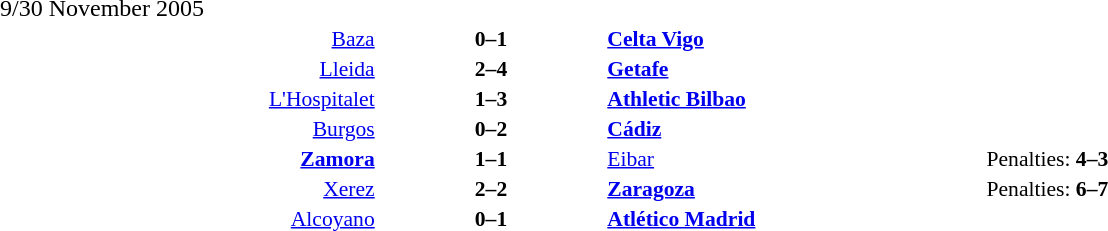<table width=100% cellspacing=1>
<tr>
<th width=20%></th>
<th width=12%></th>
<th width=20%></th>
<th></th>
</tr>
<tr>
<td>9/30 November 2005</td>
</tr>
<tr style=font-size:90%>
<td align=right><a href='#'>Baza</a></td>
<td align=center><strong>0–1</strong></td>
<td><strong><a href='#'>Celta Vigo</a></strong></td>
</tr>
<tr style=font-size:90%>
<td align=right><a href='#'>Lleida</a></td>
<td align=center><strong>2–4</strong></td>
<td><strong><a href='#'>Getafe</a></strong></td>
</tr>
<tr style=font-size:90%>
<td align=right><a href='#'>L'Hospitalet</a></td>
<td align=center><strong>1–3</strong></td>
<td><strong><a href='#'>Athletic Bilbao</a></strong></td>
</tr>
<tr style=font-size:90%>
<td align=right><a href='#'>Burgos</a></td>
<td align=center><strong>0–2</strong></td>
<td><strong><a href='#'>Cádiz</a></strong></td>
</tr>
<tr style=font-size:90%>
<td align=right><strong><a href='#'>Zamora</a></strong></td>
<td align=center><strong>1–1</strong></td>
<td><a href='#'>Eibar</a></td>
<td>Penalties: <strong>4–3</strong></td>
</tr>
<tr style=font-size:90%>
<td align=right><a href='#'>Xerez</a></td>
<td align=center><strong>2–2</strong></td>
<td><strong><a href='#'>Zaragoza</a></strong></td>
<td>Penalties: <strong>6–7</strong></td>
</tr>
<tr style=font-size:90%>
<td align=right><a href='#'>Alcoyano</a></td>
<td align=center><strong>0–1</strong></td>
<td><strong><a href='#'>Atlético Madrid</a></strong></td>
</tr>
</table>
